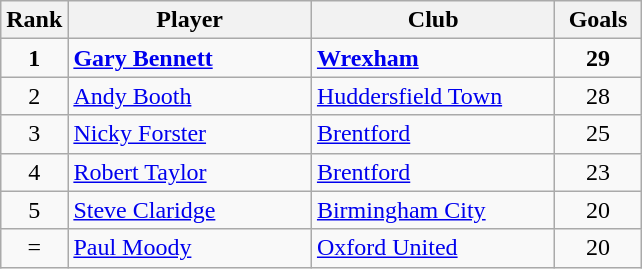<table class="wikitable" style="text-align: left;">
<tr>
<th width=20>Rank</th>
<th width=155>Player</th>
<th width=155>Club</th>
<th width=50>Goals</th>
</tr>
<tr>
<td align=center><strong>1</strong></td>
<td> <strong> <a href='#'>Gary Bennett</a> </strong></td>
<td><strong> <a href='#'>Wrexham</a> </strong></td>
<td align=center><strong>29</strong></td>
</tr>
<tr>
<td align=center>2</td>
<td> <a href='#'>Andy Booth</a></td>
<td><a href='#'>Huddersfield Town</a></td>
<td align=center>28</td>
</tr>
<tr>
<td align=center>3</td>
<td> <a href='#'>Nicky Forster</a></td>
<td><a href='#'>Brentford</a></td>
<td align=center>25</td>
</tr>
<tr>
<td align=center>4</td>
<td> <a href='#'>Robert Taylor</a></td>
<td><a href='#'>Brentford</a></td>
<td align=center>23</td>
</tr>
<tr>
<td align=center>5</td>
<td> <a href='#'>Steve Claridge</a></td>
<td><a href='#'>Birmingham City</a></td>
<td align=center>20</td>
</tr>
<tr>
<td align=center>=</td>
<td> <a href='#'>Paul Moody</a></td>
<td><a href='#'>Oxford United</a></td>
<td align=center>20</td>
</tr>
</table>
